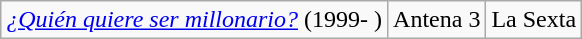<table class="wikitable sortable">
<tr>
<td><em><a href='#'>¿Quién quiere ser millonario?</a></em> (1999- )</td>
<td>Antena 3</td>
<td>La Sexta</td>
</tr>
</table>
